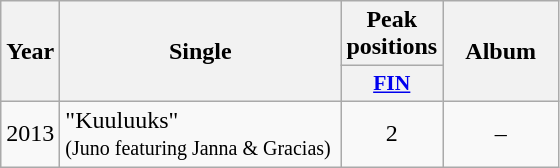<table class="wikitable">
<tr>
<th rowspan="2" style="text-align:center; width:10px;">Year</th>
<th rowspan="2" style="text-align:center; width:180px;">Single</th>
<th style="text-align:center; width:20px;">Peak positions</th>
<th rowspan="2" style="text-align:center; width:70px;">Album</th>
</tr>
<tr>
<th scope="col" style="width:3em;font-size:90%;"><a href='#'>FIN</a><br></th>
</tr>
<tr>
<td style="text-align:center;">2013</td>
<td>"Kuuluuks"<br><small>(Juno featuring Janna & Gracias)</small></td>
<td style="text-align:center;">2</td>
<td style="text-align:center;">–</td>
</tr>
</table>
